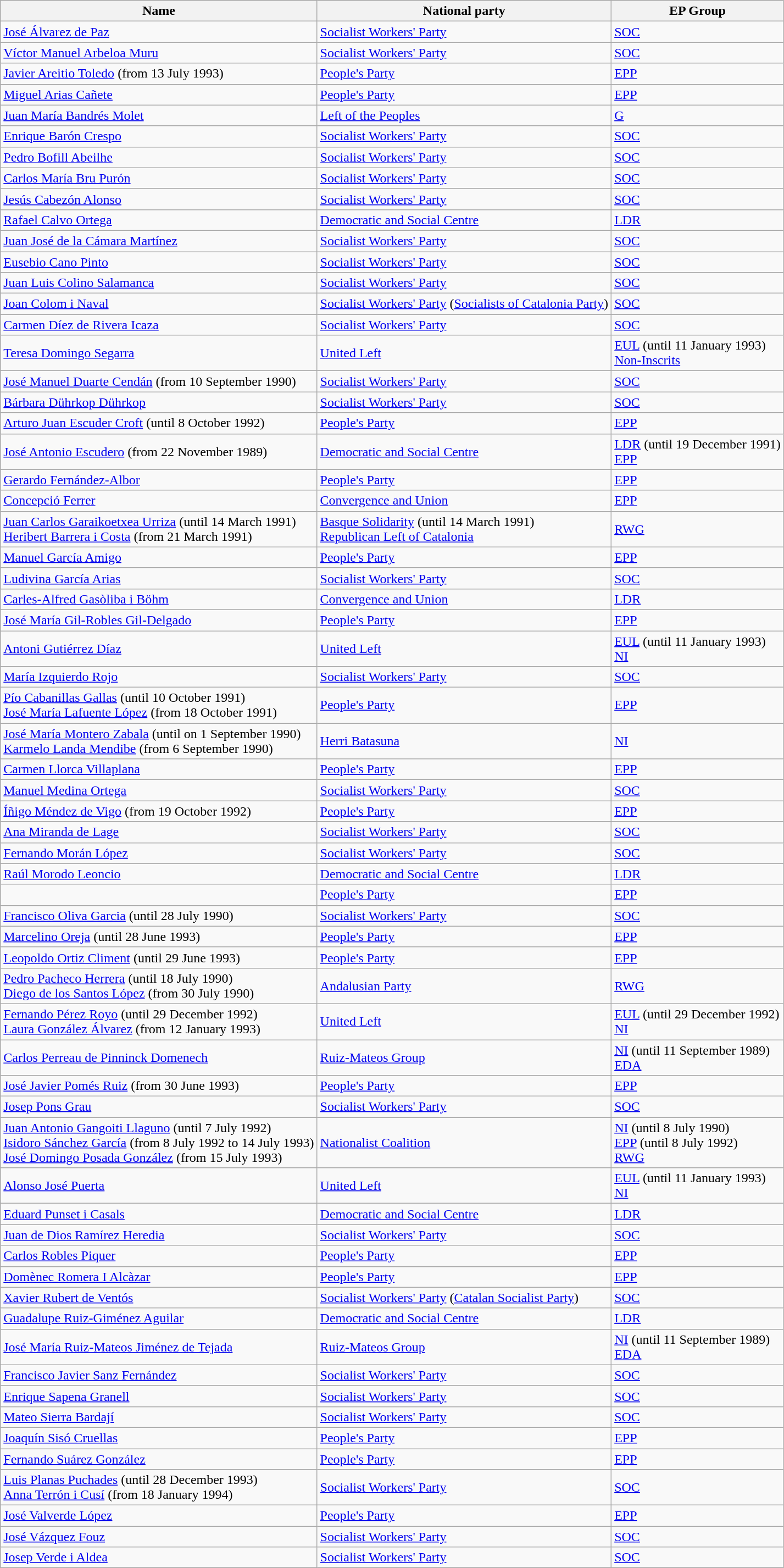<table class="sortable wikitable">
<tr>
<th>Name</th>
<th>National party</th>
<th>EP Group</th>
</tr>
<tr>
<td><a href='#'>José Álvarez de Paz</a></td>
<td> <a href='#'>Socialist Workers' Party</a></td>
<td> <a href='#'>SOC</a></td>
</tr>
<tr>
<td><a href='#'>Víctor Manuel Arbeloa Muru</a></td>
<td> <a href='#'>Socialist Workers' Party</a></td>
<td> <a href='#'>SOC</a></td>
</tr>
<tr>
<td><a href='#'>Javier Areitio Toledo</a> (from 13 July 1993)</td>
<td> <a href='#'>People's Party</a></td>
<td> <a href='#'>EPP</a></td>
</tr>
<tr>
<td><a href='#'>Miguel Arias Cañete</a></td>
<td> <a href='#'>People's Party</a></td>
<td> <a href='#'>EPP</a></td>
</tr>
<tr>
<td><a href='#'>Juan María Bandrés Molet</a></td>
<td> <a href='#'>Left of the Peoples</a></td>
<td> <a href='#'>G</a></td>
</tr>
<tr>
<td><a href='#'>Enrique Barón Crespo</a></td>
<td> <a href='#'>Socialist Workers' Party</a></td>
<td> <a href='#'>SOC</a></td>
</tr>
<tr>
<td><a href='#'>Pedro Bofill Abeilhe</a></td>
<td> <a href='#'>Socialist Workers' Party</a></td>
<td> <a href='#'>SOC</a></td>
</tr>
<tr>
<td><a href='#'>Carlos María Bru Purón</a></td>
<td> <a href='#'>Socialist Workers' Party</a></td>
<td> <a href='#'>SOC</a></td>
</tr>
<tr>
<td><a href='#'>Jesús Cabezón Alonso</a></td>
<td> <a href='#'>Socialist Workers' Party</a></td>
<td> <a href='#'>SOC</a></td>
</tr>
<tr>
<td><a href='#'>Rafael Calvo Ortega</a></td>
<td> <a href='#'>Democratic and Social Centre</a></td>
<td> <a href='#'>LDR</a></td>
</tr>
<tr>
<td><a href='#'>Juan José de la Cámara Martínez</a></td>
<td> <a href='#'>Socialist Workers' Party</a></td>
<td> <a href='#'>SOC</a></td>
</tr>
<tr>
<td><a href='#'>Eusebio Cano Pinto</a></td>
<td> <a href='#'>Socialist Workers' Party</a></td>
<td> <a href='#'>SOC</a></td>
</tr>
<tr>
<td><a href='#'>Juan Luis Colino Salamanca</a></td>
<td> <a href='#'>Socialist Workers' Party</a></td>
<td> <a href='#'>SOC</a></td>
</tr>
<tr>
<td><a href='#'>Joan Colom i Naval</a></td>
<td> <a href='#'>Socialist Workers' Party</a> (<a href='#'>Socialists of Catalonia Party</a>)</td>
<td> <a href='#'>SOC</a></td>
</tr>
<tr>
<td><a href='#'>Carmen Díez de Rivera Icaza</a></td>
<td> <a href='#'>Socialist Workers' Party</a></td>
<td> <a href='#'>SOC</a></td>
</tr>
<tr>
<td><a href='#'>Teresa Domingo Segarra</a></td>
<td> <a href='#'>United Left</a></td>
<td> <a href='#'>EUL</a> (until 11 January 1993)<br> <a href='#'>Non-Inscrits</a></td>
</tr>
<tr>
<td><a href='#'>José Manuel Duarte Cendán</a> (from 10 September 1990)</td>
<td> <a href='#'>Socialist Workers' Party</a></td>
<td> <a href='#'>SOC</a></td>
</tr>
<tr>
<td><a href='#'>Bárbara Dührkop Dührkop</a></td>
<td> <a href='#'>Socialist Workers' Party</a></td>
<td> <a href='#'>SOC</a></td>
</tr>
<tr>
<td><a href='#'>Arturo Juan Escuder Croft</a> (until 8 October 1992)</td>
<td> <a href='#'>People's Party</a></td>
<td> <a href='#'>EPP</a></td>
</tr>
<tr>
<td><a href='#'>José Antonio Escudero</a> (from 22 November 1989)</td>
<td> <a href='#'>Democratic and Social Centre</a></td>
<td> <a href='#'>LDR</a> (until 19 December 1991)<br> <a href='#'>EPP</a></td>
</tr>
<tr>
<td><a href='#'>Gerardo Fernández-Albor</a></td>
<td> <a href='#'>People's Party</a></td>
<td> <a href='#'>EPP</a></td>
</tr>
<tr>
<td><a href='#'>Concepció Ferrer</a></td>
<td> <a href='#'>Convergence and Union</a></td>
<td> <a href='#'>EPP</a></td>
</tr>
<tr>
<td><a href='#'>Juan Carlos Garaikoetxea Urriza</a> (until 14 March 1991)<br><a href='#'>Heribert Barrera i Costa</a> (from 21 March 1991)</td>
<td> <a href='#'>Basque Solidarity</a> (until 14 March 1991)<br> <a href='#'>Republican Left of Catalonia</a></td>
<td> <a href='#'>RWG</a></td>
</tr>
<tr>
<td><a href='#'>Manuel García Amigo</a></td>
<td> <a href='#'>People's Party</a></td>
<td> <a href='#'>EPP</a></td>
</tr>
<tr>
<td><a href='#'>Ludivina García Arias</a></td>
<td> <a href='#'>Socialist Workers' Party</a></td>
<td> <a href='#'>SOC</a></td>
</tr>
<tr>
<td><a href='#'>Carles-Alfred Gasòliba i Böhm</a></td>
<td> <a href='#'>Convergence and Union</a></td>
<td> <a href='#'>LDR</a></td>
</tr>
<tr>
<td><a href='#'>José María Gil-Robles Gil-Delgado</a></td>
<td> <a href='#'>People's Party</a></td>
<td> <a href='#'>EPP</a></td>
</tr>
<tr>
<td><a href='#'>Antoni Gutiérrez Díaz</a></td>
<td> <a href='#'>United Left</a></td>
<td> <a href='#'>EUL</a> (until 11 January 1993)<br> <a href='#'>NI</a></td>
</tr>
<tr>
<td><a href='#'>María Izquierdo Rojo</a></td>
<td> <a href='#'>Socialist Workers' Party</a></td>
<td> <a href='#'>SOC</a></td>
</tr>
<tr>
<td><a href='#'>Pío Cabanillas Gallas</a> (until 10 October 1991)<br><a href='#'>José María Lafuente López</a> (from 18 October 1991)</td>
<td> <a href='#'>People's Party</a></td>
<td> <a href='#'>EPP</a></td>
</tr>
<tr>
<td><a href='#'>José María Montero Zabala</a> (until on 1 September 1990)<br><a href='#'>Karmelo Landa Mendibe</a> (from 6 September 1990)</td>
<td> <a href='#'>Herri Batasuna</a></td>
<td> <a href='#'>NI</a></td>
</tr>
<tr>
<td><a href='#'>Carmen Llorca Villaplana</a></td>
<td> <a href='#'>People's Party</a></td>
<td> <a href='#'>EPP</a></td>
</tr>
<tr>
<td><a href='#'>Manuel Medina Ortega</a></td>
<td> <a href='#'>Socialist Workers' Party</a></td>
<td> <a href='#'>SOC</a></td>
</tr>
<tr>
<td><a href='#'>Íñigo Méndez de Vigo</a> (from 19 October 1992)</td>
<td> <a href='#'>People's Party</a></td>
<td> <a href='#'>EPP</a></td>
</tr>
<tr>
<td><a href='#'>Ana Miranda de Lage</a></td>
<td> <a href='#'>Socialist Workers' Party</a></td>
<td> <a href='#'>SOC</a></td>
</tr>
<tr>
<td><a href='#'>Fernando Morán López</a></td>
<td> <a href='#'>Socialist Workers' Party</a></td>
<td> <a href='#'>SOC</a></td>
</tr>
<tr>
<td><a href='#'>Raúl Morodo Leoncio</a></td>
<td> <a href='#'>Democratic and Social Centre</a></td>
<td> <a href='#'>LDR</a></td>
</tr>
<tr>
<td></td>
<td> <a href='#'>People's Party</a></td>
<td> <a href='#'>EPP</a></td>
</tr>
<tr>
<td><a href='#'>Francisco Oliva Garcia</a> (until 28 July 1990)</td>
<td> <a href='#'>Socialist Workers' Party</a></td>
<td> <a href='#'>SOC</a></td>
</tr>
<tr>
<td><a href='#'>Marcelino Oreja</a> (until 28 June 1993)</td>
<td> <a href='#'>People's Party</a></td>
<td> <a href='#'>EPP</a></td>
</tr>
<tr>
<td><a href='#'>Leopoldo Ortiz Climent</a> (until 29 June 1993)</td>
<td> <a href='#'>People's Party</a></td>
<td> <a href='#'>EPP</a></td>
</tr>
<tr>
<td><a href='#'>Pedro Pacheco Herrera</a> (until 18 July 1990)<br><a href='#'>Diego de los Santos López</a> (from 30 July 1990)</td>
<td> <a href='#'>Andalusian Party</a></td>
<td> <a href='#'>RWG</a></td>
</tr>
<tr>
<td><a href='#'>Fernando Pérez Royo</a> (until 29 December 1992)<br><a href='#'>Laura González Álvarez</a> (from 12 January 1993)</td>
<td> <a href='#'>United Left</a></td>
<td> <a href='#'>EUL</a> (until 29 December 1992)<br> <a href='#'>NI</a></td>
</tr>
<tr>
<td><a href='#'>Carlos Perreau de Pinninck Domenech</a></td>
<td> <a href='#'>Ruiz-Mateos Group</a></td>
<td> <a href='#'>NI</a> (until 11 September 1989)<br> <a href='#'>EDA</a></td>
</tr>
<tr>
<td><a href='#'>José Javier Pomés Ruiz</a> (from 30 June 1993)</td>
<td> <a href='#'>People's Party</a></td>
<td> <a href='#'>EPP</a></td>
</tr>
<tr>
<td><a href='#'>Josep Pons Grau</a></td>
<td> <a href='#'>Socialist Workers' Party</a></td>
<td> <a href='#'>SOC</a></td>
</tr>
<tr>
<td><a href='#'>Juan Antonio Gangoiti Llaguno</a> (until 7 July 1992)<br><a href='#'>Isidoro Sánchez García</a> (from 8 July 1992 to 14 July 1993)<br><a href='#'>José Domingo Posada González</a> (from 15 July 1993)</td>
<td> <a href='#'>Nationalist Coalition</a></td>
<td> <a href='#'>NI</a> (until 8 July 1990)<br> <a href='#'>EPP</a> (until 8 July 1992)<br> <a href='#'>RWG</a></td>
</tr>
<tr>
<td><a href='#'>Alonso José Puerta</a></td>
<td> <a href='#'>United Left</a></td>
<td> <a href='#'>EUL</a> (until 11 January 1993)<br> <a href='#'>NI</a></td>
</tr>
<tr>
<td><a href='#'>Eduard Punset i Casals</a></td>
<td> <a href='#'>Democratic and Social Centre</a></td>
<td> <a href='#'>LDR</a></td>
</tr>
<tr>
<td><a href='#'>Juan de Dios Ramírez Heredia</a></td>
<td> <a href='#'>Socialist Workers' Party</a></td>
<td> <a href='#'>SOC</a></td>
</tr>
<tr>
<td><a href='#'>Carlos Robles Piquer</a></td>
<td> <a href='#'>People's Party</a></td>
<td> <a href='#'>EPP</a></td>
</tr>
<tr>
<td><a href='#'>Domènec Romera I Alcàzar</a></td>
<td> <a href='#'>People's Party</a></td>
<td> <a href='#'>EPP</a></td>
</tr>
<tr>
<td><a href='#'>Xavier Rubert de Ventós</a></td>
<td> <a href='#'>Socialist Workers' Party</a> (<a href='#'>Catalan Socialist Party</a>)</td>
<td> <a href='#'>SOC</a></td>
</tr>
<tr>
<td><a href='#'>Guadalupe Ruiz-Giménez Aguilar</a></td>
<td> <a href='#'>Democratic and Social Centre</a></td>
<td> <a href='#'>LDR</a></td>
</tr>
<tr>
<td><a href='#'>José María Ruiz-Mateos Jiménez de Tejada</a></td>
<td> <a href='#'>Ruiz-Mateos Group</a></td>
<td> <a href='#'>NI</a> (until 11 September 1989)<br> <a href='#'>EDA</a></td>
</tr>
<tr>
<td><a href='#'>Francisco Javier Sanz Fernández</a></td>
<td> <a href='#'>Socialist Workers' Party</a></td>
<td> <a href='#'>SOC</a></td>
</tr>
<tr>
<td><a href='#'>Enrique Sapena Granell</a></td>
<td> <a href='#'>Socialist Workers' Party</a></td>
<td> <a href='#'>SOC</a></td>
</tr>
<tr>
<td><a href='#'>Mateo Sierra Bardají</a></td>
<td> <a href='#'>Socialist Workers' Party</a></td>
<td> <a href='#'>SOC</a></td>
</tr>
<tr>
<td><a href='#'>Joaquín Sisó Cruellas</a></td>
<td> <a href='#'>People's Party</a></td>
<td> <a href='#'>EPP</a></td>
</tr>
<tr>
<td><a href='#'>Fernando Suárez González</a></td>
<td> <a href='#'>People's Party</a></td>
<td> <a href='#'>EPP</a></td>
</tr>
<tr>
<td><a href='#'>Luis Planas Puchades</a> (until 28 December 1993)<br><a href='#'>Anna Terrón i Cusí</a> (from 18 January 1994)</td>
<td> <a href='#'>Socialist Workers' Party</a></td>
<td> <a href='#'>SOC</a></td>
</tr>
<tr>
<td><a href='#'>José Valverde López</a></td>
<td> <a href='#'>People's Party</a></td>
<td> <a href='#'>EPP</a></td>
</tr>
<tr>
<td><a href='#'>José Vázquez Fouz</a></td>
<td> <a href='#'>Socialist Workers' Party</a></td>
<td> <a href='#'>SOC</a></td>
</tr>
<tr>
<td><a href='#'>Josep Verde i Aldea</a></td>
<td> <a href='#'>Socialist Workers' Party</a></td>
<td> <a href='#'>SOC</a></td>
</tr>
</table>
